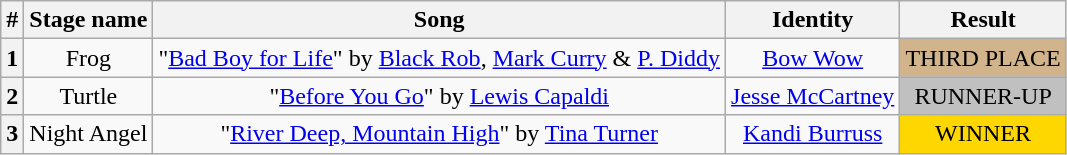<table class="wikitable plainrowheaders" style="text-align: center;">
<tr>
<th>#</th>
<th>Stage name</th>
<th>Song</th>
<th>Identity</th>
<th colspan=2>Result</th>
</tr>
<tr>
<th>1</th>
<td>Frog</td>
<td>"<a href='#'>Bad Boy for Life</a>" by <a href='#'>Black Rob</a>, <a href='#'>Mark Curry</a> & <a href='#'>P. Diddy</a></td>
<td><a href='#'>Bow Wow</a></td>
<td bgcolor=tan>THIRD PLACE</td>
</tr>
<tr>
<th>2</th>
<td>Turtle</td>
<td>"<a href='#'>Before You Go</a>" by <a href='#'>Lewis Capaldi</a></td>
<td><a href='#'>Jesse McCartney</a></td>
<td bgcolor=silver>RUNNER-UP</td>
</tr>
<tr>
<th>3</th>
<td>Night Angel</td>
<td>"<a href='#'>River Deep, Mountain High</a>" by <a href='#'>Tina Turner</a></td>
<td><a href='#'>Kandi Burruss</a></td>
<td bgcolor=gold>WINNER</td>
</tr>
</table>
